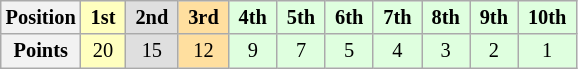<table class="wikitable" style="font-size:85%; text-align:center">
<tr>
<th>Position</th>
<td style="background:#ffffbf;"> <strong>1st</strong> </td>
<td style="background:#dfdfdf;"> <strong>2nd</strong> </td>
<td style="background:#ffdf9f;"> <strong>3rd</strong> </td>
<td style="background:#dfffdf;"> <strong>4th</strong> </td>
<td style="background:#dfffdf;"> <strong>5th</strong> </td>
<td style="background:#dfffdf;"> <strong>6th</strong> </td>
<td style="background:#dfffdf;"> <strong>7th</strong> </td>
<td style="background:#dfffdf;"> <strong>8th</strong> </td>
<td style="background:#dfffdf;"> <strong>9th</strong> </td>
<td style="background:#dfffdf;"> <strong>10th</strong> </td>
</tr>
<tr>
<th>Points</th>
<td style="background:#ffffbf;">20</td>
<td style="background:#dfdfdf;">15</td>
<td style="background:#ffdf9f;">12</td>
<td style="background:#dfffdf;">9</td>
<td style="background:#dfffdf;">7</td>
<td style="background:#dfffdf;">5</td>
<td style="background:#dfffdf;">4</td>
<td style="background:#dfffdf;">3</td>
<td style="background:#dfffdf;">2</td>
<td style="background:#dfffdf;">1</td>
</tr>
</table>
